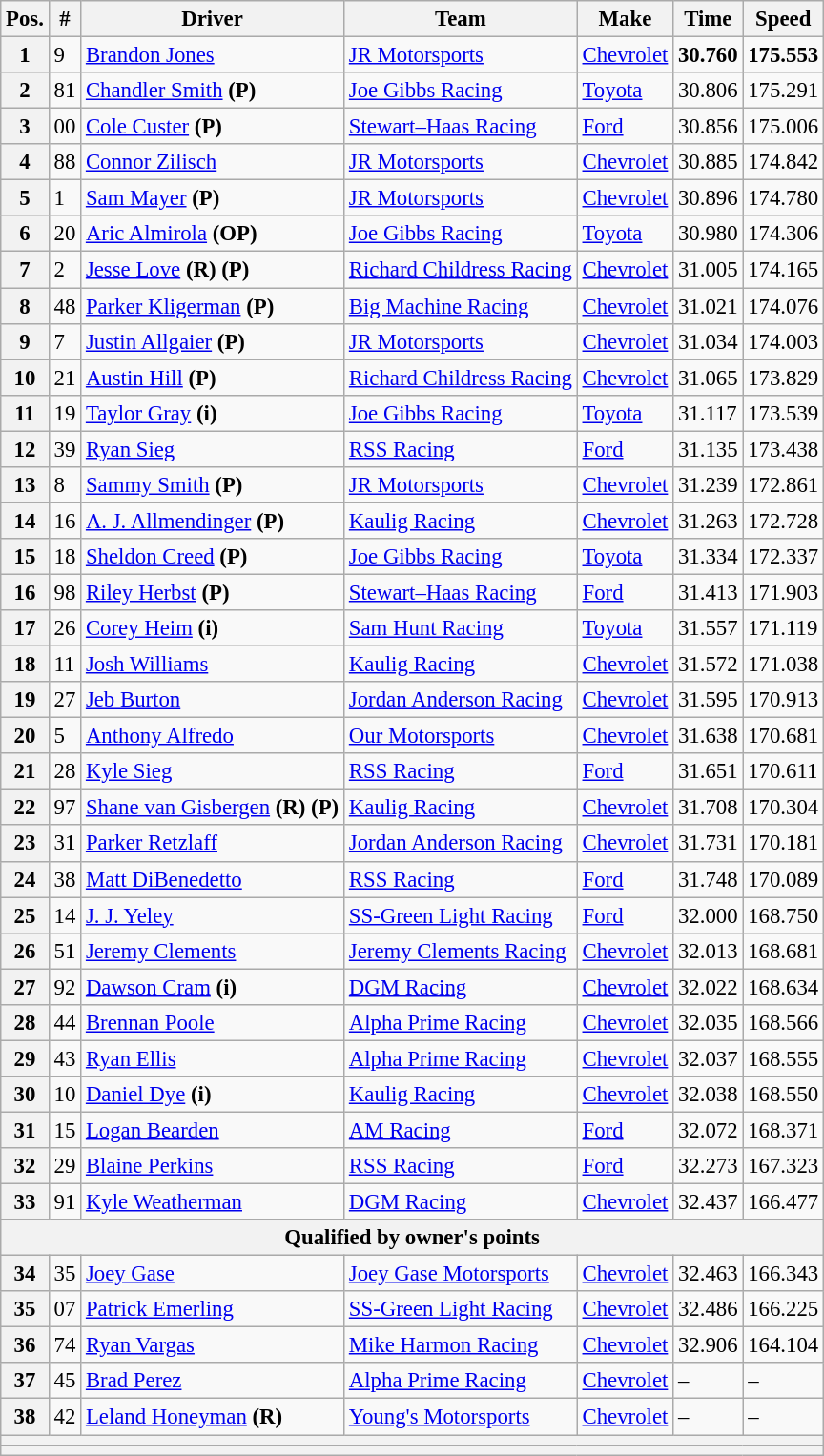<table class="wikitable" style="font-size:95%">
<tr>
<th>Pos.</th>
<th>#</th>
<th>Driver</th>
<th>Team</th>
<th>Make</th>
<th>Time</th>
<th>Speed</th>
</tr>
<tr>
<th>1</th>
<td>9</td>
<td><a href='#'>Brandon Jones</a></td>
<td><a href='#'>JR Motorsports</a></td>
<td><a href='#'>Chevrolet</a></td>
<td><strong>30.760</strong></td>
<td><strong>175.553</strong></td>
</tr>
<tr>
<th>2</th>
<td>81</td>
<td><a href='#'>Chandler Smith</a> <strong>(P)</strong></td>
<td><a href='#'>Joe Gibbs Racing</a></td>
<td><a href='#'>Toyota</a></td>
<td>30.806</td>
<td>175.291</td>
</tr>
<tr>
<th>3</th>
<td>00</td>
<td><a href='#'>Cole Custer</a> <strong>(P)</strong></td>
<td><a href='#'>Stewart–Haas Racing</a></td>
<td><a href='#'>Ford</a></td>
<td>30.856</td>
<td>175.006</td>
</tr>
<tr>
<th>4</th>
<td>88</td>
<td><a href='#'>Connor Zilisch</a></td>
<td><a href='#'>JR Motorsports</a></td>
<td><a href='#'>Chevrolet</a></td>
<td>30.885</td>
<td>174.842</td>
</tr>
<tr>
<th>5</th>
<td>1</td>
<td><a href='#'>Sam Mayer</a> <strong>(P)</strong></td>
<td><a href='#'>JR Motorsports</a></td>
<td><a href='#'>Chevrolet</a></td>
<td>30.896</td>
<td>174.780</td>
</tr>
<tr>
<th>6</th>
<td>20</td>
<td><a href='#'>Aric Almirola</a> <strong>(OP)</strong></td>
<td><a href='#'>Joe Gibbs Racing</a></td>
<td><a href='#'>Toyota</a></td>
<td>30.980</td>
<td>174.306</td>
</tr>
<tr>
<th>7</th>
<td>2</td>
<td><a href='#'>Jesse Love</a> <strong>(R)</strong> <strong>(P)</strong></td>
<td><a href='#'>Richard Childress Racing</a></td>
<td><a href='#'>Chevrolet</a></td>
<td>31.005</td>
<td>174.165</td>
</tr>
<tr>
<th>8</th>
<td>48</td>
<td><a href='#'>Parker Kligerman</a> <strong>(P)</strong></td>
<td><a href='#'>Big Machine Racing</a></td>
<td><a href='#'>Chevrolet</a></td>
<td>31.021</td>
<td>174.076</td>
</tr>
<tr>
<th>9</th>
<td>7</td>
<td><a href='#'>Justin Allgaier</a> <strong>(P)</strong></td>
<td><a href='#'>JR Motorsports</a></td>
<td><a href='#'>Chevrolet</a></td>
<td>31.034</td>
<td>174.003</td>
</tr>
<tr>
<th>10</th>
<td>21</td>
<td><a href='#'>Austin Hill</a> <strong>(P)</strong></td>
<td><a href='#'>Richard Childress Racing</a></td>
<td><a href='#'>Chevrolet</a></td>
<td>31.065</td>
<td>173.829</td>
</tr>
<tr>
<th>11</th>
<td>19</td>
<td><a href='#'>Taylor Gray</a> <strong>(i)</strong></td>
<td><a href='#'>Joe Gibbs Racing</a></td>
<td><a href='#'>Toyota</a></td>
<td>31.117</td>
<td>173.539</td>
</tr>
<tr>
<th>12</th>
<td>39</td>
<td><a href='#'>Ryan Sieg</a></td>
<td><a href='#'>RSS Racing</a></td>
<td><a href='#'>Ford</a></td>
<td>31.135</td>
<td>173.438</td>
</tr>
<tr>
<th>13</th>
<td>8</td>
<td><a href='#'>Sammy Smith</a> <strong>(P)</strong></td>
<td><a href='#'>JR Motorsports</a></td>
<td><a href='#'>Chevrolet</a></td>
<td>31.239</td>
<td>172.861</td>
</tr>
<tr>
<th>14</th>
<td>16</td>
<td><a href='#'>A. J. Allmendinger</a> <strong>(P)</strong></td>
<td><a href='#'>Kaulig Racing</a></td>
<td><a href='#'>Chevrolet</a></td>
<td>31.263</td>
<td>172.728</td>
</tr>
<tr>
<th>15</th>
<td>18</td>
<td><a href='#'>Sheldon Creed</a> <strong>(P)</strong></td>
<td><a href='#'>Joe Gibbs Racing</a></td>
<td><a href='#'>Toyota</a></td>
<td>31.334</td>
<td>172.337</td>
</tr>
<tr>
<th>16</th>
<td>98</td>
<td><a href='#'>Riley Herbst</a> <strong>(P)</strong></td>
<td><a href='#'>Stewart–Haas Racing</a></td>
<td><a href='#'>Ford</a></td>
<td>31.413</td>
<td>171.903</td>
</tr>
<tr>
<th>17</th>
<td>26</td>
<td><a href='#'>Corey Heim</a> <strong>(i)</strong></td>
<td><a href='#'>Sam Hunt Racing</a></td>
<td><a href='#'>Toyota</a></td>
<td>31.557</td>
<td>171.119</td>
</tr>
<tr>
<th>18</th>
<td>11</td>
<td><a href='#'>Josh Williams</a></td>
<td><a href='#'>Kaulig Racing</a></td>
<td><a href='#'>Chevrolet</a></td>
<td>31.572</td>
<td>171.038</td>
</tr>
<tr>
<th>19</th>
<td>27</td>
<td><a href='#'>Jeb Burton</a></td>
<td><a href='#'>Jordan Anderson Racing</a></td>
<td><a href='#'>Chevrolet</a></td>
<td>31.595</td>
<td>170.913</td>
</tr>
<tr>
<th>20</th>
<td>5</td>
<td><a href='#'>Anthony Alfredo</a></td>
<td><a href='#'>Our Motorsports</a></td>
<td><a href='#'>Chevrolet</a></td>
<td>31.638</td>
<td>170.681</td>
</tr>
<tr>
<th>21</th>
<td>28</td>
<td><a href='#'>Kyle Sieg</a></td>
<td><a href='#'>RSS Racing</a></td>
<td><a href='#'>Ford</a></td>
<td>31.651</td>
<td>170.611</td>
</tr>
<tr>
<th>22</th>
<td>97</td>
<td><a href='#'>Shane van Gisbergen</a> <strong>(R)</strong> <strong>(P)</strong></td>
<td><a href='#'>Kaulig Racing</a></td>
<td><a href='#'>Chevrolet</a></td>
<td>31.708</td>
<td>170.304</td>
</tr>
<tr>
<th>23</th>
<td>31</td>
<td><a href='#'>Parker Retzlaff</a></td>
<td><a href='#'>Jordan Anderson Racing</a></td>
<td><a href='#'>Chevrolet</a></td>
<td>31.731</td>
<td>170.181</td>
</tr>
<tr>
<th>24</th>
<td>38</td>
<td><a href='#'>Matt DiBenedetto</a></td>
<td><a href='#'>RSS Racing</a></td>
<td><a href='#'>Ford</a></td>
<td>31.748</td>
<td>170.089</td>
</tr>
<tr>
<th>25</th>
<td>14</td>
<td><a href='#'>J. J. Yeley</a></td>
<td><a href='#'>SS-Green Light Racing</a></td>
<td><a href='#'>Ford</a></td>
<td>32.000</td>
<td>168.750</td>
</tr>
<tr>
<th>26</th>
<td>51</td>
<td><a href='#'>Jeremy Clements</a></td>
<td><a href='#'>Jeremy Clements Racing</a></td>
<td><a href='#'>Chevrolet</a></td>
<td>32.013</td>
<td>168.681</td>
</tr>
<tr>
<th>27</th>
<td>92</td>
<td><a href='#'>Dawson Cram</a> <strong>(i)</strong></td>
<td><a href='#'>DGM Racing</a></td>
<td><a href='#'>Chevrolet</a></td>
<td>32.022</td>
<td>168.634</td>
</tr>
<tr>
<th>28</th>
<td>44</td>
<td><a href='#'>Brennan Poole</a></td>
<td><a href='#'>Alpha Prime Racing</a></td>
<td><a href='#'>Chevrolet</a></td>
<td>32.035</td>
<td>168.566</td>
</tr>
<tr>
<th>29</th>
<td>43</td>
<td><a href='#'>Ryan Ellis</a></td>
<td><a href='#'>Alpha Prime Racing</a></td>
<td><a href='#'>Chevrolet</a></td>
<td>32.037</td>
<td>168.555</td>
</tr>
<tr>
<th>30</th>
<td>10</td>
<td><a href='#'>Daniel Dye</a> <strong>(i)</strong></td>
<td><a href='#'>Kaulig Racing</a></td>
<td><a href='#'>Chevrolet</a></td>
<td>32.038</td>
<td>168.550</td>
</tr>
<tr>
<th>31</th>
<td>15</td>
<td><a href='#'>Logan Bearden</a></td>
<td><a href='#'>AM Racing</a></td>
<td><a href='#'>Ford</a></td>
<td>32.072</td>
<td>168.371</td>
</tr>
<tr>
<th>32</th>
<td>29</td>
<td><a href='#'>Blaine Perkins</a></td>
<td><a href='#'>RSS Racing</a></td>
<td><a href='#'>Ford</a></td>
<td>32.273</td>
<td>167.323</td>
</tr>
<tr>
<th>33</th>
<td>91</td>
<td><a href='#'>Kyle Weatherman</a></td>
<td><a href='#'>DGM Racing</a></td>
<td><a href='#'>Chevrolet</a></td>
<td>32.437</td>
<td>166.477</td>
</tr>
<tr>
<th colspan="7">Qualified by owner's points</th>
</tr>
<tr>
<th>34</th>
<td>35</td>
<td><a href='#'>Joey Gase</a></td>
<td><a href='#'>Joey Gase Motorsports</a></td>
<td><a href='#'>Chevrolet</a></td>
<td>32.463</td>
<td>166.343</td>
</tr>
<tr>
<th>35</th>
<td>07</td>
<td><a href='#'>Patrick Emerling</a></td>
<td><a href='#'>SS-Green Light Racing</a></td>
<td><a href='#'>Chevrolet</a></td>
<td>32.486</td>
<td>166.225</td>
</tr>
<tr>
<th>36</th>
<td>74</td>
<td><a href='#'>Ryan Vargas</a></td>
<td><a href='#'>Mike Harmon Racing</a></td>
<td><a href='#'>Chevrolet</a></td>
<td>32.906</td>
<td>164.104</td>
</tr>
<tr>
<th>37</th>
<td>45</td>
<td><a href='#'>Brad Perez</a></td>
<td><a href='#'>Alpha Prime Racing</a></td>
<td><a href='#'>Chevrolet</a></td>
<td>–</td>
<td>–</td>
</tr>
<tr>
<th>38</th>
<td>42</td>
<td><a href='#'>Leland Honeyman</a> <strong>(R)</strong></td>
<td><a href='#'>Young's Motorsports</a></td>
<td><a href='#'>Chevrolet</a></td>
<td>–</td>
<td>–</td>
</tr>
<tr>
<th colspan="7"></th>
</tr>
<tr>
<th colspan="7"></th>
</tr>
</table>
